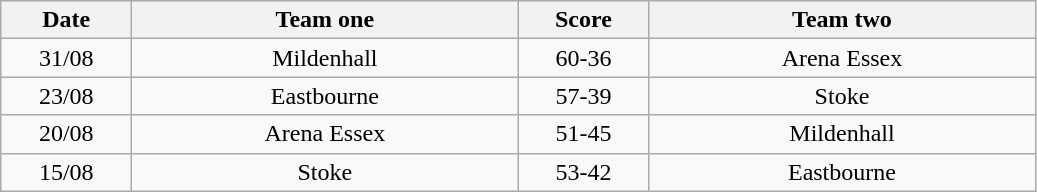<table class="wikitable" style="text-align: center">
<tr>
<th width=80>Date</th>
<th width=250>Team one</th>
<th width=80>Score</th>
<th width=250>Team two</th>
</tr>
<tr>
<td>31/08</td>
<td>Mildenhall</td>
<td>60-36</td>
<td>Arena Essex</td>
</tr>
<tr>
<td>23/08</td>
<td>Eastbourne</td>
<td>57-39</td>
<td>Stoke</td>
</tr>
<tr>
<td>20/08</td>
<td>Arena Essex</td>
<td>51-45</td>
<td>Mildenhall</td>
</tr>
<tr>
<td>15/08</td>
<td>Stoke</td>
<td>53-42</td>
<td>Eastbourne</td>
</tr>
</table>
